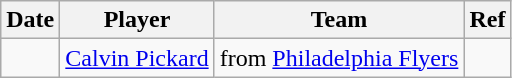<table class="wikitable">
<tr>
<th>Date</th>
<th>Player</th>
<th>Team</th>
<th>Ref</th>
</tr>
<tr>
<td></td>
<td><a href='#'>Calvin Pickard</a></td>
<td>from <a href='#'>Philadelphia Flyers</a></td>
<td></td>
</tr>
</table>
